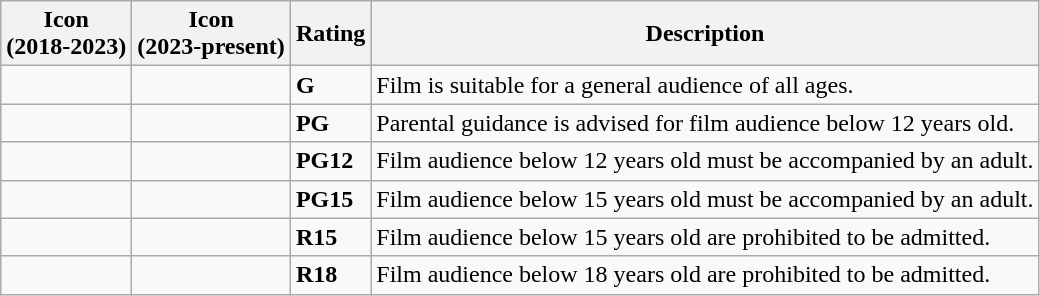<table class="wikitable">
<tr>
<th>Icon<br>(2018-2023)</th>
<th>Icon<br>(2023-present)</th>
<th>Rating</th>
<th>Description</th>
</tr>
<tr>
<td></td>
<td></td>
<td><strong>G</strong></td>
<td>Film is suitable for a general audience of all ages.</td>
</tr>
<tr>
<td></td>
<td></td>
<td><strong>PG</strong></td>
<td>Parental guidance is advised for film audience below 12 years old.</td>
</tr>
<tr>
<td></td>
<td></td>
<td><strong>PG12</strong></td>
<td>Film audience below 12 years old must be accompanied by an adult.</td>
</tr>
<tr>
<td></td>
<td></td>
<td><strong>PG15</strong></td>
<td>Film audience below 15 years old must be accompanied by an adult.</td>
</tr>
<tr>
<td></td>
<td></td>
<td><strong>R15</strong></td>
<td>Film audience below 15 years old are prohibited to be admitted.</td>
</tr>
<tr>
<td></td>
<td></td>
<td><strong>R18</strong></td>
<td>Film audience below 18 years old are prohibited to be admitted.</td>
</tr>
</table>
